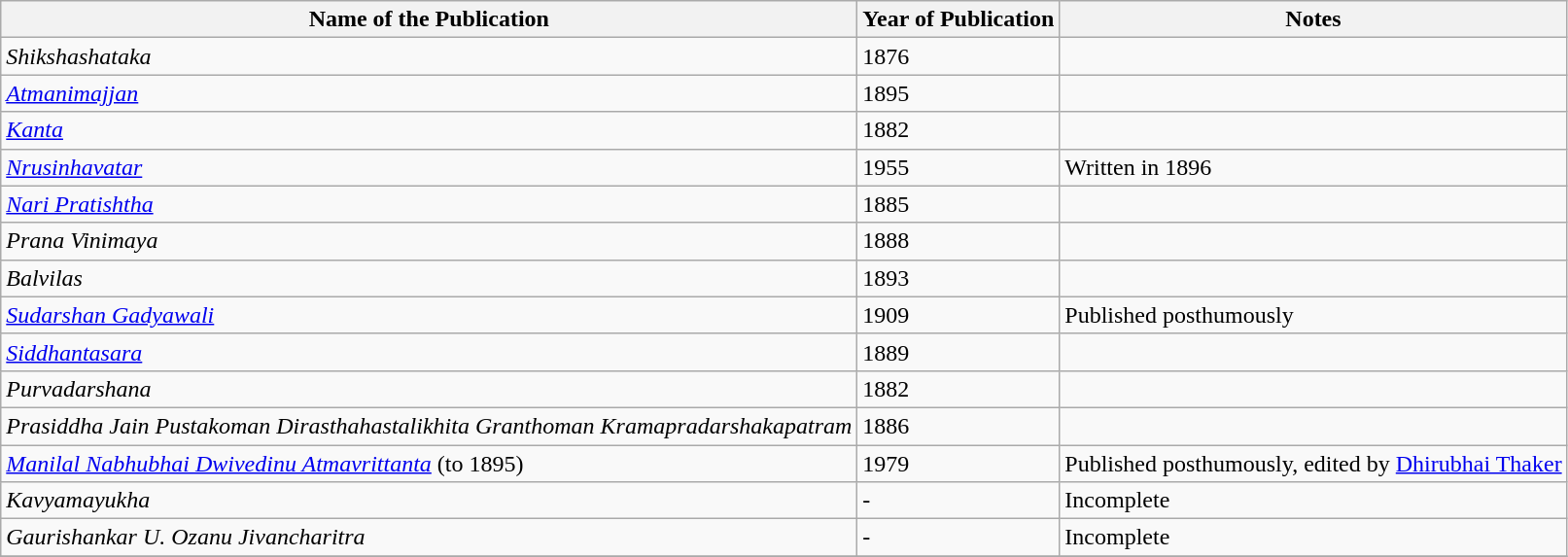<table class="wikitable">
<tr>
<th>Name of the Publication</th>
<th>Year of Publication</th>
<th>Notes</th>
</tr>
<tr>
<td><em>Shikshashataka</em></td>
<td>1876</td>
<td></td>
</tr>
<tr>
<td><em><a href='#'>Atmanimajjan</a></em></td>
<td>1895</td>
<td></td>
</tr>
<tr>
<td><em><a href='#'>Kanta</a></em></td>
<td>1882</td>
<td></td>
</tr>
<tr>
<td><em><a href='#'>Nrusinhavatar</a></em></td>
<td>1955</td>
<td>Written in 1896</td>
</tr>
<tr>
<td><em><a href='#'>Nari Pratishtha</a></em></td>
<td>1885</td>
<td></td>
</tr>
<tr>
<td><em>Prana Vinimaya</em></td>
<td>1888</td>
<td></td>
</tr>
<tr>
<td><em>Balvilas</em></td>
<td>1893</td>
<td></td>
</tr>
<tr>
<td><em><a href='#'>Sudarshan Gadyawali</a></em></td>
<td>1909</td>
<td>Published posthumously</td>
</tr>
<tr>
<td><em><a href='#'>Siddhantasara</a></em></td>
<td>1889</td>
<td></td>
</tr>
<tr>
<td><em>Purvadarshana</em></td>
<td>1882</td>
<td></td>
</tr>
<tr>
<td><em>Prasiddha Jain Pustakoman Dirasthahastalikhita Granthoman Kramapradarshakapatram</em></td>
<td>1886</td>
<td></td>
</tr>
<tr>
<td><em><a href='#'>Manilal Nabhubhai Dwivedinu Atmavrittanta</a></em> (to 1895)</td>
<td>1979</td>
<td>Published posthumously, edited by <a href='#'>Dhirubhai Thaker</a></td>
</tr>
<tr>
<td><em>Kavyamayukha</em></td>
<td>-</td>
<td>Incomplete</td>
</tr>
<tr>
<td><em>Gaurishankar U. Ozanu Jivancharitra</em></td>
<td>-</td>
<td>Incomplete</td>
</tr>
<tr>
</tr>
</table>
